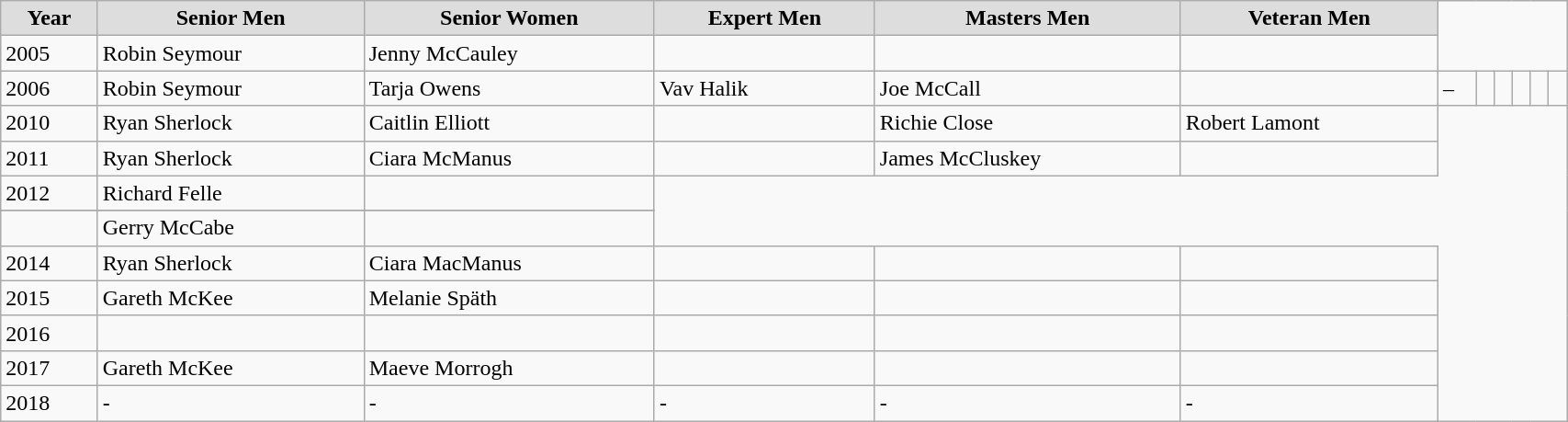<table class="wikitable" style="width: 90%; text-align:left;">
<tr>
<td style="background:#DDDDDD; font-weight:bold; text-align:center;">Year</td>
<td style="background:#DDDDDD; font-weight:bold; text-align:center;">Senior Men</td>
<td style="background:#DDDDDD; font-weight:bold; text-align:center;">Senior Women</td>
<td style="background:#DDDDDD; font-weight:bold; text-align:center;">Expert Men</td>
<td style="background:#DDDDDD; font-weight:bold; text-align:center;">Masters Men</td>
<td style="background:#DDDDDD; font-weight:bold; text-align:center;">Veteran Men</td>
</tr>
<tr>
<td>2005</td>
<td>Robin Seymour</td>
<td>Jenny McCauley</td>
<td></td>
<td></td>
<td></td>
</tr>
<tr>
<td>2006</td>
<td>Robin Seymour</td>
<td>Tarja Owens</td>
<td>Vav Halik</td>
<td>Joe McCall</td>
<td></td>
<td>–</td>
<td></td>
<td></td>
<td></td>
<td></td>
<td></td>
</tr>
<tr>
<td>2010</td>
<td>Ryan Sherlock</td>
<td>Caitlin Elliott</td>
<td></td>
<td>Richie Close</td>
<td>Robert Lamont</td>
</tr>
<tr>
<td>2011</td>
<td>Ryan Sherlock</td>
<td>Ciara McManus</td>
<td></td>
<td>James McCluskey</td>
<td></td>
</tr>
<tr>
<td>2012</td>
<td>Richard Felle</td>
<td></td>
</tr>
<tr || || || || || Aidan McDonald>
</tr>
<tr>
<td></td>
<td>Gerry McCabe</td>
<td></td>
</tr>
<tr>
<td>2014</td>
<td>Ryan Sherlock</td>
<td>Ciara MacManus</td>
<td></td>
<td></td>
<td></td>
</tr>
<tr>
<td>2015</td>
<td>Gareth McKee</td>
<td>Melanie Späth</td>
<td></td>
<td></td>
<td></td>
</tr>
<tr>
<td>2016</td>
<td></td>
<td></td>
<td></td>
<td></td>
<td></td>
</tr>
<tr>
<td>2017</td>
<td>Gareth McKee</td>
<td>Maeve Morrogh</td>
<td></td>
<td></td>
<td></td>
</tr>
<tr>
<td>2018</td>
<td>-</td>
<td>-</td>
<td>-</td>
<td>-</td>
<td>-</td>
</tr>
</table>
